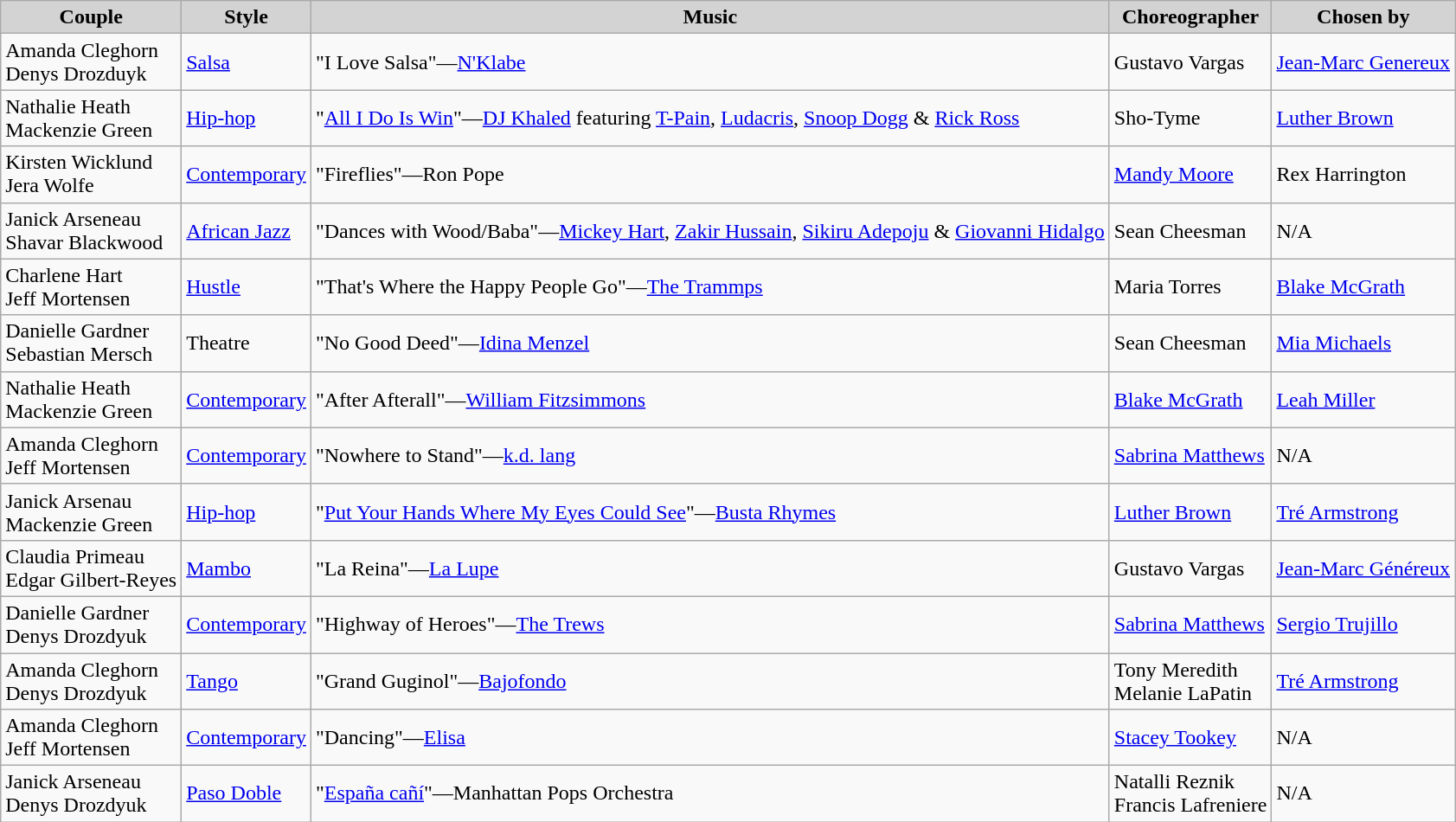<table class="wikitable">
<tr align="center" width="90%" bgcolor="lightgrey">
<td><strong>Couple</strong></td>
<td><strong>Style</strong></td>
<td><strong>Music</strong></td>
<td><strong>Choreographer</strong></td>
<td><strong>Chosen by</strong></td>
</tr>
<tr>
<td>Amanda Cleghorn<br>Denys Drozduyk</td>
<td><a href='#'>Salsa</a></td>
<td ">"I Love Salsa"—<a href='#'>N'Klabe</a></td>
<td>Gustavo Vargas</td>
<td><a href='#'>Jean-Marc Genereux</a></td>
</tr>
<tr>
<td>Nathalie Heath<br>Mackenzie Green</td>
<td><a href='#'>Hip-hop</a></td>
<td>"<a href='#'>All I Do Is Win</a>"—<a href='#'>DJ Khaled</a> featuring <a href='#'>T-Pain</a>, <a href='#'>Ludacris</a>, <a href='#'>Snoop Dogg</a> & <a href='#'>Rick Ross</a></td>
<td>Sho-Tyme</td>
<td><a href='#'>Luther Brown</a></td>
</tr>
<tr>
<td>Kirsten Wicklund<br>Jera Wolfe</td>
<td><a href='#'>Contemporary</a></td>
<td>"Fireflies"—Ron Pope</td>
<td><a href='#'>Mandy Moore</a></td>
<td>Rex Harrington</td>
</tr>
<tr>
<td>Janick Arseneau<br>Shavar Blackwood</td>
<td><a href='#'>African Jazz</a></td>
<td>"Dances with Wood/Baba"—<a href='#'>Mickey Hart</a>, <a href='#'>Zakir Hussain</a>, <a href='#'>Sikiru Adepoju</a> & <a href='#'>Giovanni Hidalgo</a></td>
<td>Sean Cheesman</td>
<td>N/A</td>
</tr>
<tr>
<td>Charlene Hart<br>Jeff Mortensen</td>
<td><a href='#'>Hustle</a></td>
<td>"That's Where the Happy People Go"—<a href='#'>The Trammps</a></td>
<td>Maria Torres</td>
<td><a href='#'>Blake McGrath</a></td>
</tr>
<tr>
<td>Danielle Gardner<br>Sebastian Mersch</td>
<td>Theatre</td>
<td>"No Good Deed"—<a href='#'>Idina Menzel</a></td>
<td>Sean Cheesman</td>
<td><a href='#'>Mia Michaels</a></td>
</tr>
<tr>
<td>Nathalie Heath<br>Mackenzie Green</td>
<td><a href='#'>Contemporary</a></td>
<td>"After Afterall"—<a href='#'>William Fitzsimmons</a></td>
<td><a href='#'>Blake McGrath</a></td>
<td><a href='#'>Leah Miller</a></td>
</tr>
<tr>
<td>Amanda Cleghorn<br>Jeff Mortensen</td>
<td><a href='#'>Contemporary</a></td>
<td>"Nowhere to Stand"—<a href='#'>k.d. lang</a></td>
<td><a href='#'>Sabrina Matthews</a></td>
<td>N/A</td>
</tr>
<tr>
<td>Janick Arsenau<br>Mackenzie Green</td>
<td><a href='#'>Hip-hop</a></td>
<td>"<a href='#'>Put Your Hands Where My Eyes Could See</a>"—<a href='#'>Busta Rhymes</a></td>
<td><a href='#'>Luther Brown</a></td>
<td><a href='#'>Tré Armstrong</a></td>
</tr>
<tr>
<td>Claudia Primeau<br>Edgar Gilbert-Reyes</td>
<td><a href='#'>Mambo</a></td>
<td>"La Reina"—<a href='#'>La Lupe</a></td>
<td>Gustavo Vargas</td>
<td><a href='#'>Jean-Marc Généreux</a></td>
</tr>
<tr>
<td>Danielle Gardner<br>Denys Drozdyuk</td>
<td><a href='#'>Contemporary</a></td>
<td>"Highway of Heroes"—<a href='#'>The Trews</a></td>
<td><a href='#'>Sabrina Matthews</a></td>
<td><a href='#'>Sergio Trujillo</a></td>
</tr>
<tr>
<td>Amanda Cleghorn<br>Denys Drozdyuk</td>
<td><a href='#'>Tango</a></td>
<td>"Grand Guginol"—<a href='#'>Bajofondo</a></td>
<td>Tony Meredith<br>Melanie LaPatin</td>
<td><a href='#'>Tré Armstrong</a></td>
</tr>
<tr>
<td>Amanda Cleghorn<br>Jeff Mortensen</td>
<td><a href='#'>Contemporary</a></td>
<td>"Dancing"—<a href='#'>Elisa</a></td>
<td><a href='#'>Stacey Tookey</a></td>
<td>N/A</td>
</tr>
<tr>
<td>Janick Arseneau<br>Denys Drozdyuk</td>
<td><a href='#'>Paso Doble</a></td>
<td>"<a href='#'>España cañí</a>"—Manhattan Pops Orchestra</td>
<td>Natalli Reznik<br>Francis Lafreniere</td>
<td>N/A</td>
</tr>
</table>
